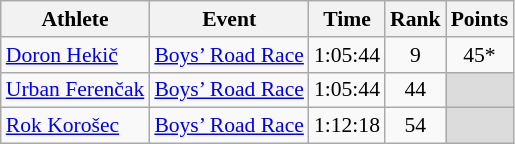<table class="wikitable" border="1" style="font-size:90%">
<tr>
<th>Athlete</th>
<th>Event</th>
<th>Time</th>
<th>Rank</th>
<th>Points</th>
</tr>
<tr>
<td><a href='#'>Doron Hekič</a></td>
<td><a href='#'>Boys’ Road Race</a></td>
<td align=center>1:05:44</td>
<td align=center>9</td>
<td align=center>45*</td>
</tr>
<tr>
<td><a href='#'>Urban Ferenčak</a></td>
<td><a href='#'>Boys’ Road Race</a></td>
<td align=center>1:05:44</td>
<td align=center>44</td>
<td bgcolor=#DCDCDC></td>
</tr>
<tr>
<td><a href='#'>Rok Korošec</a></td>
<td><a href='#'>Boys’ Road Race</a></td>
<td align=center>1:12:18</td>
<td align=center>54</td>
<td bgcolor=#DCDCDC></td>
</tr>
</table>
